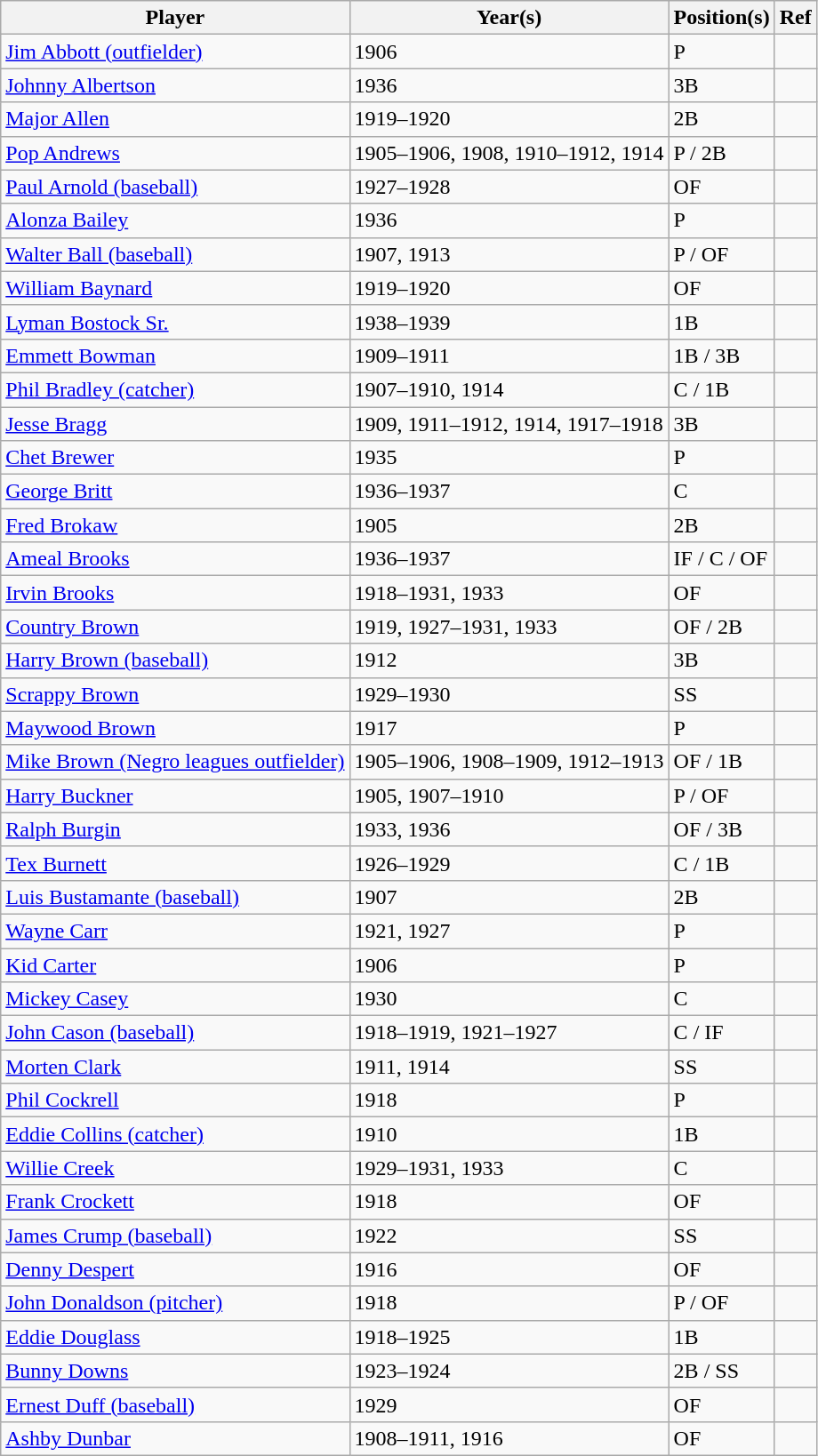<table class="wikitable">
<tr>
<th>Player</th>
<th>Year(s)</th>
<th>Position(s)</th>
<th>Ref</th>
</tr>
<tr>
<td><a href='#'>Jim Abbott (outfielder)</a></td>
<td>1906</td>
<td>P</td>
<td></td>
</tr>
<tr>
<td><a href='#'>Johnny Albertson</a></td>
<td>1936</td>
<td>3B</td>
<td></td>
</tr>
<tr>
<td><a href='#'>Major Allen</a></td>
<td>1919–1920</td>
<td>2B</td>
<td></td>
</tr>
<tr>
<td><a href='#'>Pop Andrews</a></td>
<td>1905–1906, 1908, 1910–1912, 1914</td>
<td>P / 2B</td>
<td></td>
</tr>
<tr>
<td><a href='#'>Paul Arnold (baseball)</a></td>
<td>1927–1928</td>
<td>OF</td>
<td></td>
</tr>
<tr>
<td><a href='#'>Alonza Bailey</a></td>
<td>1936</td>
<td>P</td>
<td></td>
</tr>
<tr>
<td><a href='#'>Walter Ball (baseball)</a></td>
<td>1907, 1913</td>
<td>P / OF</td>
<td></td>
</tr>
<tr>
<td><a href='#'>William Baynard</a></td>
<td>1919–1920</td>
<td>OF</td>
<td></td>
</tr>
<tr>
<td><a href='#'>Lyman Bostock Sr.</a></td>
<td>1938–1939</td>
<td>1B</td>
<td></td>
</tr>
<tr>
<td><a href='#'>Emmett Bowman</a></td>
<td>1909–1911</td>
<td>1B / 3B</td>
<td></td>
</tr>
<tr>
<td><a href='#'>Phil Bradley (catcher)</a></td>
<td>1907–1910, 1914</td>
<td>C / 1B</td>
<td></td>
</tr>
<tr>
<td><a href='#'>Jesse Bragg</a></td>
<td>1909, 1911–1912, 1914, 1917–1918</td>
<td>3B</td>
<td></td>
</tr>
<tr>
<td><a href='#'>Chet Brewer</a></td>
<td>1935</td>
<td>P</td>
<td></td>
</tr>
<tr>
<td><a href='#'>George Britt</a></td>
<td>1936–1937</td>
<td>C</td>
<td></td>
</tr>
<tr>
<td><a href='#'>Fred Brokaw</a></td>
<td>1905</td>
<td>2B</td>
<td></td>
</tr>
<tr>
<td><a href='#'>Ameal Brooks</a></td>
<td>1936–1937</td>
<td>IF / C / OF</td>
<td></td>
</tr>
<tr>
<td><a href='#'>Irvin Brooks</a></td>
<td>1918–1931, 1933</td>
<td>OF</td>
<td></td>
</tr>
<tr>
<td><a href='#'>Country Brown</a></td>
<td>1919, 1927–1931, 1933</td>
<td>OF / 2B</td>
<td></td>
</tr>
<tr>
<td><a href='#'>Harry Brown (baseball)</a></td>
<td>1912</td>
<td>3B</td>
<td></td>
</tr>
<tr>
<td><a href='#'>Scrappy Brown</a></td>
<td>1929–1930</td>
<td>SS</td>
<td></td>
</tr>
<tr>
<td><a href='#'>Maywood Brown</a></td>
<td>1917</td>
<td>P</td>
<td></td>
</tr>
<tr>
<td><a href='#'>Mike Brown (Negro leagues outfielder)</a></td>
<td>1905–1906, 1908–1909, 1912–1913</td>
<td>OF / 1B</td>
<td></td>
</tr>
<tr>
<td><a href='#'>Harry Buckner</a></td>
<td>1905, 1907–1910</td>
<td>P / OF</td>
<td></td>
</tr>
<tr>
<td><a href='#'>Ralph Burgin</a></td>
<td>1933, 1936</td>
<td>OF / 3B</td>
<td></td>
</tr>
<tr>
<td><a href='#'>Tex Burnett</a></td>
<td>1926–1929</td>
<td>C / 1B</td>
<td></td>
</tr>
<tr>
<td><a href='#'>Luis Bustamante (baseball)</a></td>
<td>1907</td>
<td>2B</td>
<td></td>
</tr>
<tr>
<td><a href='#'>Wayne Carr</a></td>
<td>1921, 1927</td>
<td>P</td>
<td></td>
</tr>
<tr>
<td><a href='#'>Kid Carter</a></td>
<td>1906</td>
<td>P</td>
<td></td>
</tr>
<tr>
<td><a href='#'>Mickey Casey</a></td>
<td>1930</td>
<td>C</td>
<td></td>
</tr>
<tr>
<td><a href='#'>John Cason (baseball)</a></td>
<td>1918–1919, 1921–1927</td>
<td>C / IF</td>
<td></td>
</tr>
<tr>
<td><a href='#'>Morten Clark</a></td>
<td>1911, 1914</td>
<td>SS</td>
<td></td>
</tr>
<tr>
<td><a href='#'>Phil Cockrell</a></td>
<td>1918</td>
<td>P</td>
<td></td>
</tr>
<tr>
<td><a href='#'>Eddie Collins (catcher)</a></td>
<td>1910</td>
<td>1B</td>
<td></td>
</tr>
<tr>
<td><a href='#'>Willie Creek</a></td>
<td>1929–1931, 1933</td>
<td>C</td>
<td></td>
</tr>
<tr>
<td><a href='#'>Frank Crockett</a></td>
<td>1918</td>
<td>OF</td>
<td></td>
</tr>
<tr>
<td><a href='#'>James Crump (baseball)</a></td>
<td>1922</td>
<td>SS</td>
<td></td>
</tr>
<tr>
<td><a href='#'>Denny Despert</a></td>
<td>1916</td>
<td>OF</td>
<td></td>
</tr>
<tr>
<td><a href='#'>John Donaldson (pitcher)</a></td>
<td>1918</td>
<td>P / OF</td>
<td></td>
</tr>
<tr>
<td><a href='#'>Eddie Douglass</a></td>
<td>1918–1925</td>
<td>1B</td>
<td></td>
</tr>
<tr>
<td><a href='#'>Bunny Downs</a></td>
<td>1923–1924</td>
<td>2B / SS</td>
<td></td>
</tr>
<tr>
<td><a href='#'>Ernest Duff (baseball)</a></td>
<td>1929</td>
<td>OF</td>
<td></td>
</tr>
<tr>
<td><a href='#'>Ashby Dunbar</a></td>
<td>1908–1911, 1916</td>
<td>OF</td>
<td></td>
</tr>
</table>
